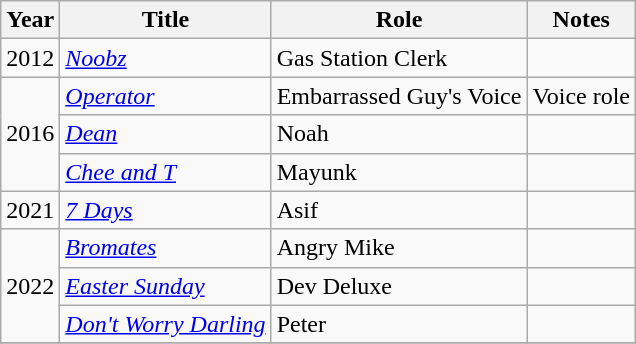<table class="wikitable sortable">
<tr>
<th>Year</th>
<th>Title</th>
<th>Role</th>
<th class="unsortable">Notes</th>
</tr>
<tr>
<td>2012</td>
<td><em><a href='#'>Noobz</a></em></td>
<td>Gas Station Clerk</td>
<td></td>
</tr>
<tr>
<td rowspan=3>2016</td>
<td><em><a href='#'>Operator</a></em></td>
<td>Embarrassed Guy's Voice</td>
<td>Voice role</td>
</tr>
<tr>
<td><em><a href='#'>Dean</a></em></td>
<td>Noah</td>
<td></td>
</tr>
<tr>
<td><em><a href='#'>Chee and T</a></em></td>
<td>Mayunk</td>
<td></td>
</tr>
<tr>
<td>2021</td>
<td><em><a href='#'>7 Days</a></em></td>
<td>Asif</td>
<td></td>
</tr>
<tr>
<td rowspan=3>2022</td>
<td><em><a href='#'>Bromates</a></em></td>
<td>Angry Mike</td>
<td></td>
</tr>
<tr>
<td><em><a href='#'>Easter Sunday</a></em></td>
<td>Dev Deluxe</td>
<td></td>
</tr>
<tr>
<td><em><a href='#'>Don't Worry Darling</a></em></td>
<td>Peter</td>
<td></td>
</tr>
<tr>
</tr>
</table>
